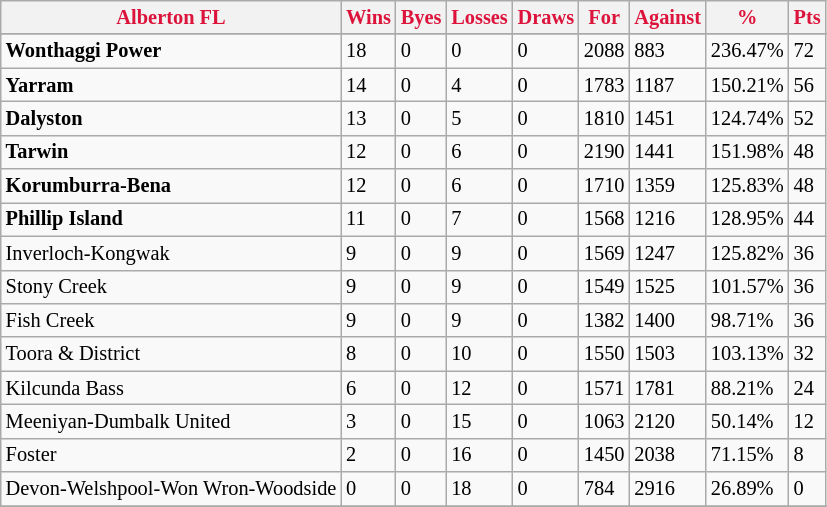<table style="font-size: 85%; text-align: left;" class="wikitable">
<tr>
<th style="color:crimson">Alberton FL</th>
<th style="color:crimson">Wins</th>
<th style="color:crimson">Byes</th>
<th style="color:crimson">Losses</th>
<th style="color:crimson">Draws</th>
<th style="color:crimson">For</th>
<th style="color:crimson">Against</th>
<th style="color:crimson">%</th>
<th style="color:crimson">Pts</th>
</tr>
<tr>
</tr>
<tr>
</tr>
<tr>
<td><strong> Wonthaggi Power </strong></td>
<td>18</td>
<td>0</td>
<td>0</td>
<td>0</td>
<td>2088</td>
<td>883</td>
<td>236.47%</td>
<td>72</td>
</tr>
<tr>
<td><strong> Yarram </strong></td>
<td>14</td>
<td>0</td>
<td>4</td>
<td>0</td>
<td>1783</td>
<td>1187</td>
<td>150.21%</td>
<td>56</td>
</tr>
<tr>
<td><strong> Dalyston </strong></td>
<td>13</td>
<td>0</td>
<td>5</td>
<td>0</td>
<td>1810</td>
<td>1451</td>
<td>124.74%</td>
<td>52</td>
</tr>
<tr>
<td><strong> Tarwin </strong></td>
<td>12</td>
<td>0</td>
<td>6</td>
<td>0</td>
<td>2190</td>
<td>1441</td>
<td>151.98%</td>
<td>48</td>
</tr>
<tr>
<td><strong> Korumburra-Bena </strong></td>
<td>12</td>
<td>0</td>
<td>6</td>
<td>0</td>
<td>1710</td>
<td>1359</td>
<td>125.83%</td>
<td>48</td>
</tr>
<tr>
<td><strong> Phillip Island</strong></td>
<td>11</td>
<td>0</td>
<td>7</td>
<td>0</td>
<td>1568</td>
<td>1216</td>
<td>128.95%</td>
<td>44</td>
</tr>
<tr>
<td>Inverloch-Kongwak</td>
<td>9</td>
<td>0</td>
<td>9</td>
<td>0</td>
<td>1569</td>
<td>1247</td>
<td>125.82%</td>
<td>36</td>
</tr>
<tr>
<td>Stony Creek</td>
<td>9</td>
<td>0</td>
<td>9</td>
<td>0</td>
<td>1549</td>
<td>1525</td>
<td>101.57%</td>
<td>36</td>
</tr>
<tr>
<td>Fish Creek</td>
<td>9</td>
<td>0</td>
<td>9</td>
<td>0</td>
<td>1382</td>
<td>1400</td>
<td>98.71%</td>
<td>36</td>
</tr>
<tr>
<td>Toora & District</td>
<td>8</td>
<td>0</td>
<td>10</td>
<td>0</td>
<td>1550</td>
<td>1503</td>
<td>103.13%</td>
<td>32</td>
</tr>
<tr>
<td>Kilcunda Bass</td>
<td>6</td>
<td>0</td>
<td>12</td>
<td>0</td>
<td>1571</td>
<td>1781</td>
<td>88.21%</td>
<td>24</td>
</tr>
<tr>
<td>Meeniyan-Dumbalk United</td>
<td>3</td>
<td>0</td>
<td>15</td>
<td>0</td>
<td>1063</td>
<td>2120</td>
<td>50.14%</td>
<td>12</td>
</tr>
<tr>
<td>Foster</td>
<td>2</td>
<td>0</td>
<td>16</td>
<td>0</td>
<td>1450</td>
<td>2038</td>
<td>71.15%</td>
<td>8</td>
</tr>
<tr>
<td>Devon-Welshpool-Won Wron-Woodside</td>
<td>0</td>
<td>0</td>
<td>18</td>
<td>0</td>
<td>784</td>
<td>2916</td>
<td>26.89%</td>
<td>0</td>
</tr>
<tr>
</tr>
</table>
